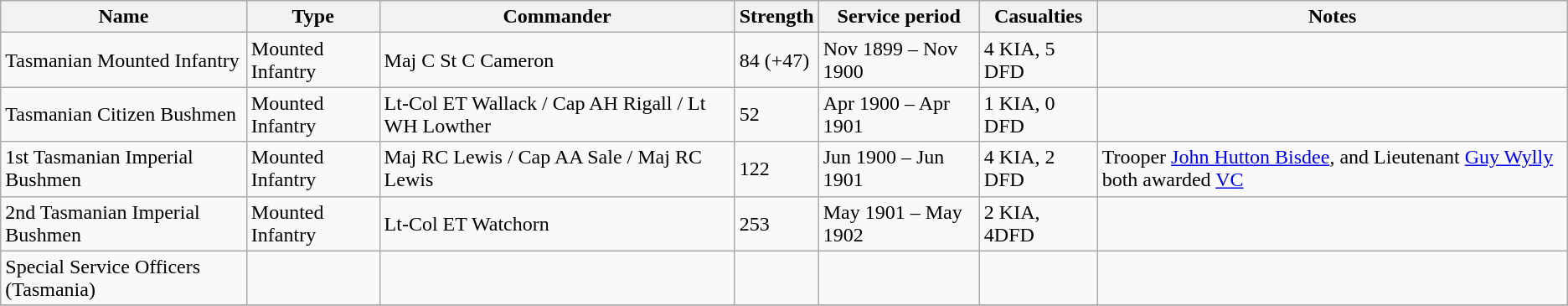<table class="wikitable" align=center>
<tr>
<th>Name</th>
<th>Type</th>
<th>Commander</th>
<th>Strength</th>
<th>Service period</th>
<th>Casualties</th>
<th>Notes</th>
</tr>
<tr>
<td>Tasmanian Mounted Infantry</td>
<td>Mounted Infantry</td>
<td>Maj C St C Cameron</td>
<td>84 (+47)</td>
<td>Nov 1899 – Nov 1900</td>
<td>4 KIA, 5 DFD</td>
<td></td>
</tr>
<tr>
<td>Tasmanian Citizen Bushmen</td>
<td>Mounted Infantry</td>
<td>Lt-Col ET Wallack / Cap AH Rigall / Lt WH Lowther</td>
<td>52</td>
<td>Apr 1900 – Apr 1901</td>
<td>1 KIA, 0 DFD</td>
<td></td>
</tr>
<tr>
<td>1st Tasmanian Imperial Bushmen</td>
<td>Mounted Infantry</td>
<td>Maj RC Lewis / Cap AA Sale / Maj RC Lewis</td>
<td>122</td>
<td>Jun 1900 – Jun 1901</td>
<td>4 KIA, 2 DFD</td>
<td>Trooper <a href='#'>John Hutton Bisdee</a>, and Lieutenant <a href='#'>Guy Wylly</a> both awarded  <a href='#'>VC</a></td>
</tr>
<tr>
<td>2nd Tasmanian Imperial Bushmen</td>
<td>Mounted Infantry</td>
<td>Lt-Col ET Watchorn</td>
<td>253</td>
<td>May 1901 – May 1902</td>
<td>2 KIA, 4DFD</td>
<td></td>
</tr>
<tr>
<td>Special Service Officers (Tasmania)</td>
<td></td>
<td></td>
<td></td>
<td></td>
<td></td>
<td></td>
</tr>
<tr>
</tr>
</table>
